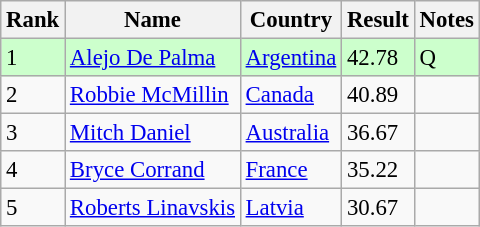<table class="wikitable" style="font-size:95%" style="text-align:center; width:35em;">
<tr>
<th>Rank</th>
<th>Name</th>
<th>Country</th>
<th>Result</th>
<th>Notes</th>
</tr>
<tr bgcolor=ccffcc>
<td>1</td>
<td align=left><a href='#'>Alejo De Palma</a></td>
<td align="left"> <a href='#'>Argentina</a></td>
<td>42.78</td>
<td>Q</td>
</tr>
<tr>
<td>2</td>
<td align=left><a href='#'>Robbie McMillin</a></td>
<td align="left"> <a href='#'>Canada</a></td>
<td>40.89</td>
<td></td>
</tr>
<tr>
<td>3</td>
<td align=left><a href='#'>Mitch Daniel</a></td>
<td align=left> <a href='#'>Australia</a></td>
<td>36.67</td>
<td></td>
</tr>
<tr>
<td>4</td>
<td align=left><a href='#'>Bryce Corrand</a></td>
<td align=left> <a href='#'>France</a></td>
<td>35.22</td>
<td></td>
</tr>
<tr>
<td>5</td>
<td align=left><a href='#'>Roberts Linavskis</a></td>
<td align=left> <a href='#'>Latvia</a></td>
<td>30.67</td>
<td></td>
</tr>
</table>
